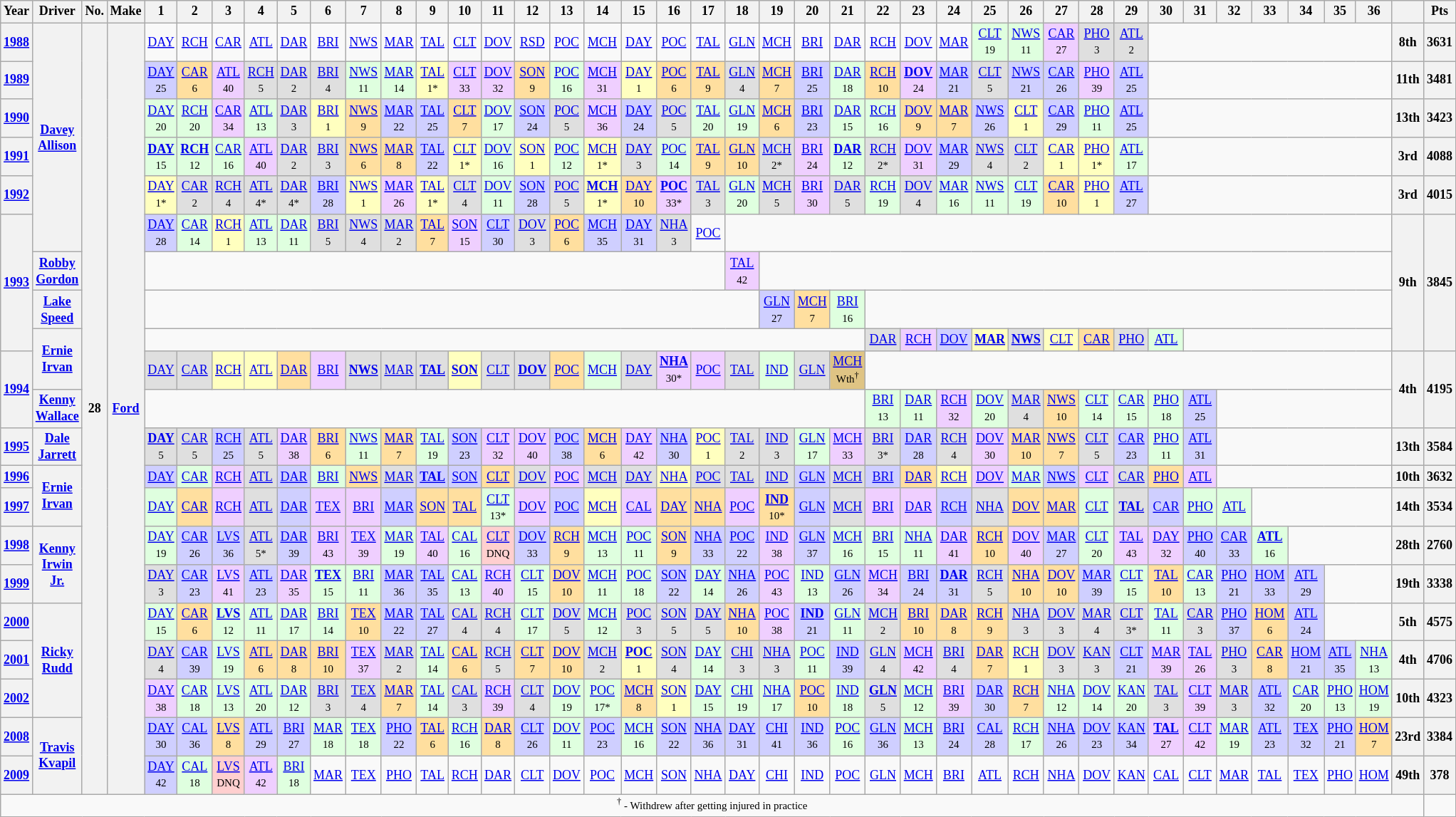<table class="wikitable" style="text-align:center; font-size:75%">
<tr>
<th>Year</th>
<th>Driver</th>
<th>No.</th>
<th>Make</th>
<th>1</th>
<th>2</th>
<th>3</th>
<th>4</th>
<th>5</th>
<th>6</th>
<th>7</th>
<th>8</th>
<th>9</th>
<th>10</th>
<th>11</th>
<th>12</th>
<th>13</th>
<th>14</th>
<th>15</th>
<th>16</th>
<th>17</th>
<th>18</th>
<th>19</th>
<th>20</th>
<th>21</th>
<th>22</th>
<th>23</th>
<th>24</th>
<th>25</th>
<th>26</th>
<th>27</th>
<th>28</th>
<th>29</th>
<th>30</th>
<th>31</th>
<th>32</th>
<th>33</th>
<th>34</th>
<th>35</th>
<th>36</th>
<th></th>
<th>Pts</th>
</tr>
<tr>
<th><a href='#'>1988</a></th>
<th rowspan=6><a href='#'>Davey Allison</a></th>
<th rowspan=21>28</th>
<th rowspan=21><a href='#'>Ford</a></th>
<td><a href='#'>DAY</a></td>
<td><a href='#'>RCH</a></td>
<td><a href='#'>CAR</a></td>
<td><a href='#'>ATL</a></td>
<td><a href='#'>DAR</a></td>
<td><a href='#'>BRI</a></td>
<td><a href='#'>NWS</a></td>
<td><a href='#'>MAR</a></td>
<td><a href='#'>TAL</a></td>
<td><a href='#'>CLT</a></td>
<td><a href='#'>DOV</a></td>
<td><a href='#'>RSD</a></td>
<td><a href='#'>POC</a></td>
<td><a href='#'>MCH</a></td>
<td><a href='#'>DAY</a></td>
<td><a href='#'>POC</a></td>
<td><a href='#'>TAL</a></td>
<td><a href='#'>GLN</a></td>
<td><a href='#'>MCH</a></td>
<td><a href='#'>BRI</a></td>
<td><a href='#'>DAR</a></td>
<td><a href='#'>RCH</a></td>
<td><a href='#'>DOV</a></td>
<td><a href='#'>MAR</a></td>
<td style="background:#DFFFDF;"><a href='#'>CLT</a><br><small>19</small></td>
<td style="background:#DFFFDF;"><a href='#'>NWS</a><br><small>11</small></td>
<td style="background:#EFCFFF;"><a href='#'>CAR</a><br><small>27</small></td>
<td style="background:#DFDFDF;"><a href='#'>PHO</a><br><small>3</small></td>
<td style="background:#DFDFDF;"><a href='#'>ATL</a><br><small>2</small></td>
<td colspan=7></td>
<th>8th</th>
<th>3631</th>
</tr>
<tr>
<th><a href='#'>1989</a></th>
<td style="background:#CFCFFF;"><a href='#'>DAY</a><br><small>25</small></td>
<td style="background:#FFDF9F;"><a href='#'>CAR</a><br><small>6</small></td>
<td style="background:#EFCFFF;"><a href='#'>ATL</a><br><small>40</small></td>
<td style="background:#DFDFDF;"><a href='#'>RCH</a><br><small>5</small></td>
<td style="background:#DFDFDF;"><a href='#'>DAR</a><br><small>2</small></td>
<td style="background:#DFDFDF;"><a href='#'>BRI</a><br><small>4</small></td>
<td style="background:#DFFFDF;"><a href='#'>NWS</a><br><small>11</small></td>
<td style="background:#DFFFDF;"><a href='#'>MAR</a><br><small>14</small></td>
<td style="background:#FFFFBF;"><a href='#'>TAL</a><br><small>1*</small></td>
<td style="background:#EFCFFF;"><a href='#'>CLT</a><br><small>33</small></td>
<td style="background:#EFCFFF;"><a href='#'>DOV</a><br><small>32</small></td>
<td style="background:#FFDF9F;"><a href='#'>SON</a><br><small>9</small></td>
<td style="background:#DFFFDF;"><a href='#'>POC</a><br><small>16</small></td>
<td style="background:#EFCFFF;"><a href='#'>MCH</a><br><small>31</small></td>
<td style="background:#FFFFBF;"><a href='#'>DAY</a><br><small>1</small></td>
<td style="background:#FFDF9F;"><a href='#'>POC</a><br><small>6</small></td>
<td style="background:#FFDF9F;"><a href='#'>TAL</a><br><small>9</small></td>
<td style="background:#DFDFDF;"><a href='#'>GLN</a><br><small>4</small></td>
<td style="background:#FFDF9F;"><a href='#'>MCH</a><br><small>7</small></td>
<td style="background:#CFCFFF;"><a href='#'>BRI</a><br><small>25</small></td>
<td style="background:#DFFFDF;"><a href='#'>DAR</a><br><small>18</small></td>
<td style="background:#FFDF9F;"><a href='#'>RCH</a><br><small>10</small></td>
<td style="background:#EFCFFF;"><strong><a href='#'>DOV</a></strong><br><small>24</small></td>
<td style="background:#CFCFFF;"><a href='#'>MAR</a><br><small>21</small></td>
<td style="background:#DFDFDF;"><a href='#'>CLT</a><br><small>5</small></td>
<td style="background:#CFCFFF;"><a href='#'>NWS</a><br><small>21</small></td>
<td style="background:#CFCFFF;"><a href='#'>CAR</a><br><small>26</small></td>
<td style="background:#EFCFFF;"><a href='#'>PHO</a><br><small>39</small></td>
<td style="background:#CFCFFF;"><a href='#'>ATL</a><br><small>25</small></td>
<td colspan=7></td>
<th>11th</th>
<th>3481</th>
</tr>
<tr>
<th><a href='#'>1990</a></th>
<td style="background:#DFFFDF;"><a href='#'>DAY</a><br><small>20</small></td>
<td style="background:#DFFFDF;"><a href='#'>RCH</a><br><small>20</small></td>
<td style="background:#EFCFFF;"><a href='#'>CAR</a><br><small>34</small></td>
<td style="background:#DFFFDF;"><a href='#'>ATL</a><br><small>13</small></td>
<td style="background:#DFDFDF;"><a href='#'>DAR</a><br><small>3</small></td>
<td style="background:#FFFFBF;"><a href='#'>BRI</a><br><small>1</small></td>
<td style="background:#FFDF9F;"><a href='#'>NWS</a><br><small>9</small></td>
<td style="background:#CFCFFF;"><a href='#'>MAR</a><br><small>22</small></td>
<td style="background:#CFCFFF;"><a href='#'>TAL</a><br><small>25</small></td>
<td style="background:#FFDF9F;"><a href='#'>CLT</a><br><small>7</small></td>
<td style="background:#DFFFDF;"><a href='#'>DOV</a><br><small>17</small></td>
<td style="background:#CFCFFF;"><a href='#'>SON</a><br><small>24</small></td>
<td style="background:#DFDFDF;"><a href='#'>POC</a><br><small>5</small></td>
<td style="background:#EFCFFF;"><a href='#'>MCH</a><br><small>36</small></td>
<td style="background:#CFCFFF;"><a href='#'>DAY</a><br><small>24</small></td>
<td style="background:#DFDFDF;"><a href='#'>POC</a><br><small>5</small></td>
<td style="background:#DFFFDF;"><a href='#'>TAL</a><br><small>20</small></td>
<td style="background:#DFFFDF;"><a href='#'>GLN</a><br><small>19</small></td>
<td style="background:#FFDF9F;"><a href='#'>MCH</a><br><small>6</small></td>
<td style="background:#CFCFFF;"><a href='#'>BRI</a><br><small>23</small></td>
<td style="background:#DFFFDF;"><a href='#'>DAR</a><br><small>15</small></td>
<td style="background:#DFFFDF;"><a href='#'>RCH</a><br><small>16</small></td>
<td style="background:#FFDF9F;"><a href='#'>DOV</a><br><small>9</small></td>
<td style="background:#FFDF9F;"><a href='#'>MAR</a><br><small>7</small></td>
<td style="background:#CFCFFF;"><a href='#'>NWS</a><br><small>26</small></td>
<td style="background:#FFFFBF;"><a href='#'>CLT</a><br><small>1</small></td>
<td style="background:#CFCFFF;"><a href='#'>CAR</a><br><small>29</small></td>
<td style="background:#DFFFDF;"><a href='#'>PHO</a><br><small>11</small></td>
<td style="background:#CFCFFF;"><a href='#'>ATL</a><br><small>25</small></td>
<td colspan=7></td>
<th>13th</th>
<th>3423</th>
</tr>
<tr>
<th><a href='#'>1991</a></th>
<td style="background:#DFFFDF;"><strong><a href='#'>DAY</a></strong><br><small>15</small></td>
<td style="background:#DFFFDF;"><strong><a href='#'>RCH</a></strong><br><small>12</small></td>
<td style="background:#DFFFDF;"><a href='#'>CAR</a><br><small>16</small></td>
<td style="background:#EFCFFF;"><a href='#'>ATL</a><br><small>40</small></td>
<td style="background:#DFDFDF;"><a href='#'>DAR</a><br><small>2</small></td>
<td style="background:#DFDFDF;"><a href='#'>BRI</a><br><small>3</small></td>
<td style="background:#FFDF9F;"><a href='#'>NWS</a><br><small>6</small></td>
<td style="background:#FFDF9F;"><a href='#'>MAR</a><br><small>8</small></td>
<td style="background:#CFCFFF;"><a href='#'>TAL</a><br><small>22</small></td>
<td style="background:#FFFFBF;"><a href='#'>CLT</a><br><small>1*</small></td>
<td style="background:#DFFFDF;"><a href='#'>DOV</a><br><small>16</small></td>
<td style="background:#FFFFBF;"><a href='#'>SON</a><br><small>1</small></td>
<td style="background:#DFFFDF;"><a href='#'>POC</a><br><small>12</small></td>
<td style="background:#FFFFBF;"><a href='#'>MCH</a><br><small>1*</small></td>
<td style="background:#DFDFDF;"><a href='#'>DAY</a><br><small>3</small></td>
<td style="background:#DFFFDF;"><a href='#'>POC</a><br><small>14</small></td>
<td style="background:#FFDF9F;"><a href='#'>TAL</a><br><small>9</small></td>
<td style="background:#FFDF9F;"><a href='#'>GLN</a><br><small>10</small></td>
<td style="background:#DFDFDF;"><a href='#'>MCH</a><br><small>2*</small></td>
<td style="background:#EFCFFF;"><a href='#'>BRI</a><br><small>24</small></td>
<td style="background:#DFFFDF;"><strong><a href='#'>DAR</a></strong><br><small>12</small></td>
<td style="background:#DFDFDF;"><a href='#'>RCH</a><br><small>2*</small></td>
<td style="background:#EFCFFF;"><a href='#'>DOV</a><br><small>31</small></td>
<td style="background:#CFCFFF;"><a href='#'>MAR</a><br><small>29</small></td>
<td style="background:#DFDFDF;"><a href='#'>NWS</a><br><small>4</small></td>
<td style="background:#DFDFDF;"><a href='#'>CLT</a><br><small>2</small></td>
<td style="background:#FFFFBF;"><a href='#'>CAR</a><br><small>1</small></td>
<td style="background:#FFFFBF;"><a href='#'>PHO</a><br><small>1*</small></td>
<td style="background:#DFFFDF;"><a href='#'>ATL</a><br><small>17</small></td>
<td colspan=7></td>
<th>3rd</th>
<th>4088</th>
</tr>
<tr>
<th><a href='#'>1992</a></th>
<td style="background:#FFFFBF;"><a href='#'>DAY</a><br><small>1*</small></td>
<td style="background:#DFDFDF;"><a href='#'>CAR</a><br><small>2</small></td>
<td style="background:#DFDFDF;"><a href='#'>RCH</a><br><small>4</small></td>
<td style="background:#DFDFDF;"><a href='#'>ATL</a><br><small>4*</small></td>
<td style="background:#DFDFDF;"><a href='#'>DAR</a><br><small>4*</small></td>
<td style="background:#CFCFFF;"><a href='#'>BRI</a><br><small>28</small></td>
<td style="background:#FFFFBF;"><a href='#'>NWS</a><br><small>1</small></td>
<td style="background:#EFCFFF;"><a href='#'>MAR</a><br><small>26</small></td>
<td style="background:#FFFFBF;"><a href='#'>TAL</a><br><small>1*</small></td>
<td style="background:#DFDFDF;"><a href='#'>CLT</a><br><small>4</small></td>
<td style="background:#DFFFDF;"><a href='#'>DOV</a><br><small>11</small></td>
<td style="background:#CFCFFF;"><a href='#'>SON</a><br><small>28</small></td>
<td style="background:#DFDFDF;"><a href='#'>POC</a><br><small>5</small></td>
<td style="background:#FFFFBF;"><strong><a href='#'>MCH</a></strong><br><small>1*</small></td>
<td style="background:#FFDF9F;"><a href='#'>DAY</a><br><small>10</small></td>
<td style="background:#EFCFFF;"><strong><a href='#'>POC</a></strong><br><small>33*</small></td>
<td style="background:#DFDFDF;"><a href='#'>TAL</a><br><small>3</small></td>
<td style="background:#DFFFDF;"><a href='#'>GLN</a><br><small>20</small></td>
<td style="background:#DFDFDF;"><a href='#'>MCH</a><br><small>5</small></td>
<td style="background:#EFCFFF;"><a href='#'>BRI</a><br><small>30</small></td>
<td style="background:#DFDFDF;"><a href='#'>DAR</a><br><small>5</small></td>
<td style="background:#DFFFDF;"><a href='#'>RCH</a><br><small>19</small></td>
<td style="background:#DFDFDF;"><a href='#'>DOV</a><br><small>4</small></td>
<td style="background:#DFFFDF;"><a href='#'>MAR</a><br><small>16</small></td>
<td style="background:#DFFFDF;"><a href='#'>NWS</a><br><small>11</small></td>
<td style="background:#DFFFDF;"><a href='#'>CLT</a><br><small>19</small></td>
<td style="background:#FFDF9F;"><a href='#'>CAR</a><br><small>10</small></td>
<td style="background:#FFFFBF;"><a href='#'>PHO</a><br><small>1</small></td>
<td style="background:#CFCFFF;"><a href='#'>ATL</a><br><small>27</small></td>
<td colspan=7></td>
<th>3rd</th>
<th>4015</th>
</tr>
<tr>
<th rowspan=4><a href='#'>1993</a></th>
<td style="background:#CFCFFF;"><a href='#'>DAY</a><br><small>28</small></td>
<td style="background:#DFFFDF;"><a href='#'>CAR</a><br><small>14</small></td>
<td style="background:#FFFFBF;"><a href='#'>RCH</a><br><small>1</small></td>
<td style="background:#DFFFDF;"><a href='#'>ATL</a><br><small>13</small></td>
<td style="background:#DFFFDF;"><a href='#'>DAR</a><br><small>11</small></td>
<td style="background:#DFDFDF;"><a href='#'>BRI</a><br><small>5</small></td>
<td style="background:#DFDFDF;"><a href='#'>NWS</a><br><small>4</small></td>
<td style="background:#DFDFDF;"><a href='#'>MAR</a><br><small>2</small></td>
<td style="background:#FFDF9F;"><a href='#'>TAL</a><br><small>7</small></td>
<td style="background:#EFCFFF;"><a href='#'>SON</a><br><small>15</small></td>
<td style="background:#CFCFFF;"><a href='#'>CLT</a><br><small>30</small></td>
<td style="background:#DFDFDF;"><a href='#'>DOV</a><br><small>3</small></td>
<td style="background:#FFDF9F;"><a href='#'>POC</a><br><small>6</small></td>
<td style="background:#CFCFFF;"><a href='#'>MCH</a><br><small>35</small></td>
<td style="background:#CFCFFF;"><a href='#'>DAY</a><br><small>31</small></td>
<td style="background:#DFDFDF;"><a href='#'>NHA</a><br><small>3</small></td>
<td><a href='#'>POC</a></td>
<td colspan=19></td>
<th rowspan=4>9th</th>
<th rowspan=4>3845</th>
</tr>
<tr>
<th><a href='#'>Robby Gordon</a></th>
<td colspan=17></td>
<td style="background:#EFCFFF;"><a href='#'>TAL</a><br><small>42</small></td>
<td colspan=18></td>
</tr>
<tr>
<th><a href='#'>Lake Speed</a></th>
<td colspan=18></td>
<td style="background:#CFCFFF;"><a href='#'>GLN</a><br><small>27</small></td>
<td style="background:#FFDF9F;"><a href='#'>MCH</a><br><small>7</small></td>
<td style="background:#DFFFDF;"><a href='#'>BRI</a><br><small>16</small></td>
<td colspan=15></td>
</tr>
<tr>
<th rowspan=2><a href='#'>Ernie Irvan</a></th>
<td colspan=21></td>
<td style="background:#DFDFDF;"><a href='#'>DAR</a><br></td>
<td style="background:#EFCFFF;"><a href='#'>RCH</a><br></td>
<td style="background:#CFCFFF;"><a href='#'>DOV</a><br></td>
<td style="background:#FFFFBF;"><strong><a href='#'>MAR</a></strong><br></td>
<td style="background:#DFDFDF;"><strong><a href='#'>NWS</a></strong><br></td>
<td style="background:#FFFFBF;"><a href='#'>CLT</a><br></td>
<td style="background:#FFDF9F;"><a href='#'>CAR</a><br></td>
<td style="background:#DFDFDF;"><a href='#'>PHO</a><br></td>
<td style="background:#DFFFDF;"><a href='#'>ATL</a><br></td>
<td colspan=6></td>
</tr>
<tr>
<th rowspan=2><a href='#'>1994</a></th>
<td style="background:#DFDFDF;"><a href='#'>DAY</a><br></td>
<td style="background:#DFDFDF;"><a href='#'>CAR</a><br></td>
<td style="background:#FFFFBF;"><a href='#'>RCH</a><br></td>
<td style="background:#FFFFBF;"><a href='#'>ATL</a><br></td>
<td style="background:#FFDF9F;"><a href='#'>DAR</a><br></td>
<td style="background:#EFCFFF;"><a href='#'>BRI</a><br></td>
<td style="background:#DFDFDF;"><strong><a href='#'>NWS</a></strong><br></td>
<td style="background:#DFDFDF;"><a href='#'>MAR</a><br></td>
<td style="background:#DFDFDF;"><strong><a href='#'>TAL</a></strong><br></td>
<td style="background:#FFFFBF;"><strong><a href='#'>SON</a></strong><br></td>
<td style="background:#DFDFDF;"><a href='#'>CLT</a><br></td>
<td style="background:#DFDFDF;"><strong><a href='#'>DOV</a></strong><br></td>
<td style="background:#FFDF9F;"><a href='#'>POC</a><br></td>
<td style="background:#DFFFDF;"><a href='#'>MCH</a><br></td>
<td style="background:#DFDFDF;"><a href='#'>DAY</a><br></td>
<td style="background:#EFCFFF;"><strong><a href='#'>NHA</a></strong><br><small>30*</small></td>
<td style="background:#EFCFFF;"><a href='#'>POC</a><br></td>
<td style="background:#DFDFDF;"><a href='#'>TAL</a><br></td>
<td style="background:#DFFFDF;"><a href='#'>IND</a><br></td>
<td style="background:#DFDFDF;"><a href='#'>GLN</a><br></td>
<td style="background:#DFC484;"><a href='#'>MCH</a><br><small>Wth<sup>†</sup></small></td>
<td colspan=15></td>
<th rowspan=2>4th</th>
<th rowspan=2>4195</th>
</tr>
<tr>
<th><a href='#'>Kenny Wallace</a></th>
<td colspan=21></td>
<td style="background:#DFFFDF;"><a href='#'>BRI</a><br><small>13</small></td>
<td style="background:#DFFFDF;"><a href='#'>DAR</a><br><small>11</small></td>
<td style="background:#EFCFFF;"><a href='#'>RCH</a><br><small>32</small></td>
<td style="background:#DFFFDF;"><a href='#'>DOV</a><br><small>20</small></td>
<td style="background:#DFDFDF;"><a href='#'>MAR</a><br><small>4</small></td>
<td style="background:#FFDF9F;"><a href='#'>NWS</a><br><small>10</small></td>
<td style="background:#DFFFDF;"><a href='#'>CLT</a><br><small>14</small></td>
<td style="background:#DFFFDF;"><a href='#'>CAR</a><br><small>15</small></td>
<td style="background:#DFFFDF;"><a href='#'>PHO</a><br><small>18</small></td>
<td style="background:#CFCFFF;"><a href='#'>ATL</a><br><small>25</small></td>
<td colspan=5></td>
</tr>
<tr>
<th><a href='#'>1995</a></th>
<th><a href='#'>Dale Jarrett</a></th>
<td style="background:#DFDFDF;"><strong><a href='#'>DAY</a></strong><br><small>5</small></td>
<td style="background:#DFDFDF;"><a href='#'>CAR</a><br><small>5</small></td>
<td style="background:#CFCFFF;"><a href='#'>RCH</a><br><small>25</small></td>
<td style="background:#DFDFDF;"><a href='#'>ATL</a><br><small>5</small></td>
<td style="background:#EFCFFF;"><a href='#'>DAR</a><br><small>38</small></td>
<td style="background:#FFDF9F;"><a href='#'>BRI</a><br><small>6</small></td>
<td style="background:#DFFFDF;"><a href='#'>NWS</a><br><small>11</small></td>
<td style="background:#FFDF9F;"><a href='#'>MAR</a><br><small>7</small></td>
<td style="background:#DFFFDF;"><a href='#'>TAL</a><br><small>19</small></td>
<td style="background:#CFCFFF;"><a href='#'>SON</a><br><small>23</small></td>
<td style="background:#EFCFFF;"><a href='#'>CLT</a><br><small>32</small></td>
<td style="background:#EFCFFF;"><a href='#'>DOV</a><br><small>40</small></td>
<td style="background:#CFCFFF;"><a href='#'>POC</a><br><small>38</small></td>
<td style="background:#FFDF9F;"><a href='#'>MCH</a><br><small>6</small></td>
<td style="background:#EFCFFF;"><a href='#'>DAY</a><br><small>42</small></td>
<td style="background:#CFCFFF;"><a href='#'>NHA</a><br><small>30</small></td>
<td style="background:#FFFFBF;"><a href='#'>POC</a><br><small>1</small></td>
<td style="background:#DFDFDF;"><a href='#'>TAL</a><br><small>2</small></td>
<td style="background:#DFDFDF;"><a href='#'>IND</a><br><small>3</small></td>
<td style="background:#DFFFDF;"><a href='#'>GLN</a><br><small>17</small></td>
<td style="background:#EFCFFF;"><a href='#'>MCH</a><br><small>33</small></td>
<td style="background:#DFDFDF;"><a href='#'>BRI</a><br><small>3*</small></td>
<td style="background:#CFCFFF;"><a href='#'>DAR</a><br><small>28</small></td>
<td style="background:#DFDFDF;"><a href='#'>RCH</a><br><small>4</small></td>
<td style="background:#EFCFFF;"><a href='#'>DOV</a><br><small>30</small></td>
<td style="background:#FFDF9F;"><a href='#'>MAR</a><br><small>10</small></td>
<td style="background:#FFDF9F;"><a href='#'>NWS</a><br><small>7</small></td>
<td style="background:#DFDFDF;"><a href='#'>CLT</a><br><small>5</small></td>
<td style="background:#CFCFFF;"><a href='#'>CAR</a><br><small>23</small></td>
<td style="background:#DFFFDF;"><a href='#'>PHO</a><br><small>11</small></td>
<td style="background:#CFCFFF;"><a href='#'>ATL</a><br><small>31</small></td>
<td colspan=5></td>
<th>13th</th>
<th>3584</th>
</tr>
<tr>
<th><a href='#'>1996</a></th>
<th rowspan=2><a href='#'>Ernie Irvan</a></th>
<td style="background:#CFCFFF;"><a href='#'>DAY</a><br></td>
<td style="background:#DFFFDF;"><a href='#'>CAR</a><br></td>
<td style="background:#EFCFFF;"><a href='#'>RCH</a><br></td>
<td style="background:#DFDFDF;"><a href='#'>ATL</a><br></td>
<td style="background:#CFCFFF;"><a href='#'>DAR</a><br></td>
<td style="background:#DFFFDF;"><a href='#'>BRI</a><br></td>
<td style="background:#FFDF9F;"><a href='#'>NWS</a><br></td>
<td style="background:#DFDFDF;"><a href='#'>MAR</a><br></td>
<td style="background:#CFCFFF;"><strong><a href='#'>TAL</a></strong><br></td>
<td style="background:#CFCFFF;"><a href='#'>SON</a><br></td>
<td style="background:#FFDF9F;"><a href='#'>CLT</a><br></td>
<td style="background:#DFDFDF;"><a href='#'>DOV</a><br></td>
<td style="background:#EFCFFF;"><a href='#'>POC</a><br></td>
<td style="background:#DFDFDF;"><a href='#'>MCH</a><br></td>
<td style="background:#DFDFDF;"><a href='#'>DAY</a><br></td>
<td style="background:#FFFFBF;"><a href='#'>NHA</a><br></td>
<td style="background:#DFDFDF;"><a href='#'>POC</a><br></td>
<td style="background:#DFDFDF;"><a href='#'>TAL</a><br></td>
<td style="background:#DFDFDF;"><a href='#'>IND</a><br></td>
<td style="background:#CFCFFF;"><a href='#'>GLN</a><br></td>
<td style="background:#DFDFDF;"><a href='#'>MCH</a><br></td>
<td style="background:#CFCFFF;"><a href='#'>BRI</a><br></td>
<td style="background:#FFDF9F;"><a href='#'>DAR</a><br></td>
<td style="background:#FFFFBF;"><a href='#'>RCH</a><br></td>
<td style="background:#EFCFFF;"><a href='#'>DOV</a><br></td>
<td style="background:#DFFFDF;"><a href='#'>MAR</a><br></td>
<td style="background:#CFCFFF;"><a href='#'>NWS</a><br></td>
<td style="background:#EFCFFF;"><a href='#'>CLT</a><br></td>
<td style="background:#DFDFDF;"><a href='#'>CAR</a><br></td>
<td style="background:#FFDF9F;"><a href='#'>PHO</a><br></td>
<td style="background:#EFCFFF;"><a href='#'>ATL</a><br></td>
<td colspan=5></td>
<th>10th</th>
<th>3632</th>
</tr>
<tr>
<th><a href='#'>1997</a></th>
<td style="background:#DFFFDF;"><a href='#'>DAY</a><br></td>
<td style="background:#FFDF9F;"><a href='#'>CAR</a><br></td>
<td style="background:#EFCFFF;"><a href='#'>RCH</a><br></td>
<td style="background:#DFDFDF;"><a href='#'>ATL</a><br></td>
<td style="background:#CFCFFF;"><a href='#'>DAR</a><br></td>
<td style="background:#EFCFFF;"><a href='#'>TEX</a><br></td>
<td style="background:#EFCFFF;"><a href='#'>BRI</a><br></td>
<td style="background:#CFCFFF;"><a href='#'>MAR</a><br></td>
<td style="background:#FFDF9F;"><a href='#'>SON</a><br></td>
<td style="background:#FFDF9F;"><a href='#'>TAL</a><br></td>
<td style="background:#DFFFDF;"><a href='#'>CLT</a><br><small>13*</small></td>
<td style="background:#EFCFFF;"><a href='#'>DOV</a><br></td>
<td style="background:#CFCFFF;"><a href='#'>POC</a><br></td>
<td style="background:#FFFFBF;"><a href='#'>MCH</a><br></td>
<td style="background:#EFCFFF;"><a href='#'>CAL</a><br></td>
<td style="background:#FFDF9F;"><a href='#'>DAY</a><br></td>
<td style="background:#FFDF9F;"><a href='#'>NHA</a><br></td>
<td style="background:#EFCFFF;"><a href='#'>POC</a><br></td>
<td style="background:#FFDF9F;"><strong><a href='#'>IND</a></strong><br><small>10*</small></td>
<td style="background:#CFCFFF;"><a href='#'>GLN</a><br></td>
<td style="background:#DFDFDF;"><a href='#'>MCH</a><br></td>
<td style="background:#EFCFFF;"><a href='#'>BRI</a><br></td>
<td style="background:#EFCFFF;"><a href='#'>DAR</a><br></td>
<td style="background:#CFCFFF;"><a href='#'>RCH</a><br></td>
<td style="background:#DFDFDF;"><a href='#'>NHA</a><br></td>
<td style="background:#FFDF9F;"><a href='#'>DOV</a><br></td>
<td style="background:#FFDF9F;"><a href='#'>MAR</a><br></td>
<td style="background:#DFFFDF;"><a href='#'>CLT</a><br></td>
<td style="background:#DFDFDF;"><strong><a href='#'>TAL</a></strong><br></td>
<td style="background:#CFCFFF;"><a href='#'>CAR</a><br></td>
<td style="background:#DFFFDF;"><a href='#'>PHO</a><br></td>
<td style="background:#DFFFDF;"><a href='#'>ATL</a><br></td>
<td colspan=4></td>
<th>14th</th>
<th>3534</th>
</tr>
<tr>
<th><a href='#'>1998</a></th>
<th rowspan=2><a href='#'>Kenny Irwin Jr.</a></th>
<td style="background:#DFFFDF;"><a href='#'>DAY</a><br><small>19</small></td>
<td style="background:#CFCFFF;"><a href='#'>CAR</a><br><small>26</small></td>
<td style="background:#CFCFFF;"><a href='#'>LVS</a><br><small>36</small></td>
<td style="background:#DFDFDF;"><a href='#'>ATL</a><br><small>5*</small></td>
<td style="background:#CFCFFF;"><a href='#'>DAR</a><br><small>39</small></td>
<td style="background:#EFCFFF;"><a href='#'>BRI</a><br><small>43</small></td>
<td style="background:#EFCFFF;"><a href='#'>TEX</a><br><small>39</small></td>
<td style="background:#DFFFDF;"><a href='#'>MAR</a><br><small>19</small></td>
<td style="background:#EFCFFF;"><a href='#'>TAL</a><br><small>40</small></td>
<td style="background:#DFFFDF;"><a href='#'>CAL</a><br><small>16</small></td>
<td style="background:#FFCFCF;"><a href='#'>CLT</a><br><small>DNQ</small></td>
<td style="background:#CFCFFF;"><a href='#'>DOV</a><br><small>33</small></td>
<td style="background:#FFDF9F;"><a href='#'>RCH</a><br><small>9</small></td>
<td style="background:#DFFFDF;"><a href='#'>MCH</a><br><small>13</small></td>
<td style="background:#DFFFDF;"><a href='#'>POC</a><br><small>11</small></td>
<td style="background:#FFDF9F;"><a href='#'>SON</a><br><small>9</small></td>
<td style="background:#CFCFFF;"><a href='#'>NHA</a><br><small>33</small></td>
<td style="background:#CFCFFF;"><a href='#'>POC</a><br><small>22</small></td>
<td style="background:#EFCFFF;"><a href='#'>IND</a><br><small>38</small></td>
<td style="background:#CFCFFF;"><a href='#'>GLN</a><br><small>37</small></td>
<td style="background:#DFFFDF;"><a href='#'>MCH</a><br><small>16</small></td>
<td style="background:#DFFFDF;"><a href='#'>BRI</a><br><small>15</small></td>
<td style="background:#DFFFDF;"><a href='#'>NHA</a><br><small>11</small></td>
<td style="background:#EFCFFF;"><a href='#'>DAR</a><br><small>41</small></td>
<td style="background:#FFDF9F;"><a href='#'>RCH</a><br><small>10</small></td>
<td style="background:#EFCFFF;"><a href='#'>DOV</a><br><small>40</small></td>
<td style="background:#CFCFFF;"><a href='#'>MAR</a><br><small>27</small></td>
<td style="background:#DFFFDF;"><a href='#'>CLT</a><br><small>20</small></td>
<td style="background:#EFCFFF;"><a href='#'>TAL</a><br><small>43</small></td>
<td style="background:#EFCFFF;"><a href='#'>DAY</a><br><small>32</small></td>
<td style="background:#CFCFFF;"><a href='#'>PHO</a><br><small>40</small></td>
<td style="background:#CFCFFF;"><a href='#'>CAR</a><br><small>33</small></td>
<td style="background:#DFFFDF;"><strong><a href='#'>ATL</a></strong><br><small>16</small></td>
<td colspan=3></td>
<th>28th</th>
<th>2760</th>
</tr>
<tr>
<th><a href='#'>1999</a></th>
<td style="background:#DFDFDF;"><a href='#'>DAY</a><br><small>3</small></td>
<td style="background:#CFCFFF;"><a href='#'>CAR</a><br><small>23</small></td>
<td style="background:#EFCFFF;"><a href='#'>LVS</a><br><small>41</small></td>
<td style="background:#CFCFFF;"><a href='#'>ATL</a><br><small>23</small></td>
<td style="background:#EFCFFF;"><a href='#'>DAR</a><br><small>35</small></td>
<td style="background:#DFFFDF;"><strong><a href='#'>TEX</a></strong><br><small>15</small></td>
<td style="background:#DFFFDF;"><a href='#'>BRI</a><br><small>11</small></td>
<td style="background:#CFCFFF;"><a href='#'>MAR</a><br><small>36</small></td>
<td style="background:#CFCFFF;"><a href='#'>TAL</a><br><small>35</small></td>
<td style="background:#DFFFDF;"><a href='#'>CAL</a><br><small>13</small></td>
<td style="background:#EFCFFF;"><a href='#'>RCH</a><br><small>40</small></td>
<td style="background:#DFFFDF;"><a href='#'>CLT</a><br><small>15</small></td>
<td style="background:#FFDF9F;"><a href='#'>DOV</a><br><small>10</small></td>
<td style="background:#DFFFDF;"><a href='#'>MCH</a><br><small>11</small></td>
<td style="background:#DFFFDF;"><a href='#'>POC</a><br><small>18</small></td>
<td style="background:#CFCFFF;"><a href='#'>SON</a><br><small>22</small></td>
<td style="background:#DFFFDF;"><a href='#'>DAY</a><br><small>14</small></td>
<td style="background:#CFCFFF;"><a href='#'>NHA</a><br><small>26</small></td>
<td style="background:#EFCFFF;"><a href='#'>POC</a><br><small>43</small></td>
<td style="background:#DFFFDF;"><a href='#'>IND</a><br><small>13</small></td>
<td style="background:#CFCFFF;"><a href='#'>GLN</a><br><small>26</small></td>
<td style="background:#EFCFFF;"><a href='#'>MCH</a><br><small>34</small></td>
<td style="background:#CFCFFF;"><a href='#'>BRI</a><br><small>24</small></td>
<td style="background:#CFCFFF;"><strong><a href='#'>DAR</a></strong><br><small>31</small></td>
<td style="background:#DFDFDF;"><a href='#'>RCH</a><br><small>5</small></td>
<td style="background:#FFDF9F;"><a href='#'>NHA</a><br><small>10</small></td>
<td style="background:#FFDF9F;"><a href='#'>DOV</a><br><small>10</small></td>
<td style="background:#CFCFFF;"><a href='#'>MAR</a><br><small>39</small></td>
<td style="background:#DFFFDF;"><a href='#'>CLT</a><br><small>15</small></td>
<td style="background:#FFDF9F;"><a href='#'>TAL</a><br><small>10</small></td>
<td style="background:#DFFFDF;"><a href='#'>CAR</a><br><small>13</small></td>
<td style="background:#CFCFFF;"><a href='#'>PHO</a><br><small>21</small></td>
<td style="background:#CFCFFF;"><a href='#'>HOM</a><br><small>33</small></td>
<td style="background:#CFCFFF;"><a href='#'>ATL</a><br><small>29</small></td>
<td colspan=2></td>
<th>19th</th>
<th>3338</th>
</tr>
<tr>
<th><a href='#'>2000</a></th>
<th rowspan=3><a href='#'>Ricky Rudd</a></th>
<td style="background:#DFFFDF;"><a href='#'>DAY</a><br><small>15</small></td>
<td style="background:#FFDF9F;"><a href='#'>CAR</a><br><small>6</small></td>
<td style="background:#DFFFDF;"><strong><a href='#'>LVS</a></strong><br><small>12</small></td>
<td style="background:#DFFFDF;"><a href='#'>ATL</a><br><small>11</small></td>
<td style="background:#DFFFDF;"><a href='#'>DAR</a><br><small>17</small></td>
<td style="background:#DFFFDF;"><a href='#'>BRI</a><br><small>14</small></td>
<td style="background:#FFDF9F;"><a href='#'>TEX</a><br><small>10</small></td>
<td style="background:#CFCFFF;"><a href='#'>MAR</a><br><small>22</small></td>
<td style="background:#CFCFFF;"><a href='#'>TAL</a><br><small>27</small></td>
<td style="background:#DFDFDF;"><a href='#'>CAL</a><br><small>4</small></td>
<td style="background:#DFDFDF;"><a href='#'>RCH</a><br><small>4</small></td>
<td style="background:#DFFFDF;"><a href='#'>CLT</a><br><small>17</small></td>
<td style="background:#DFDFDF;"><a href='#'>DOV</a><br><small>5</small></td>
<td style="background:#DFFFDF;"><a href='#'>MCH</a><br><small>12</small></td>
<td style="background:#DFDFDF;"><a href='#'>POC</a><br><small>3</small></td>
<td style="background:#DFDFDF;"><a href='#'>SON</a><br><small>5</small></td>
<td style="background:#DFDFDF;"><a href='#'>DAY</a><br><small>5</small></td>
<td style="background:#FFDF9F;"><a href='#'>NHA</a><br><small>10</small></td>
<td style="background:#EFCFFF;"><a href='#'>POC</a><br><small>38</small></td>
<td style="background:#CFCFFF;"><strong><a href='#'>IND</a></strong><br><small>21</small></td>
<td style="background:#DFFFDF;"><a href='#'>GLN</a><br><small>11</small></td>
<td style="background:#DFDFDF;"><a href='#'>MCH</a><br><small>2</small></td>
<td style="background:#FFDF9F;"><a href='#'>BRI</a><br><small>10</small></td>
<td style="background:#FFDF9F;"><a href='#'>DAR</a><br><small>8</small></td>
<td style="background:#FFDF9F;"><a href='#'>RCH</a><br><small>9</small></td>
<td style="background:#DFDFDF;"><a href='#'>NHA</a><br><small>3</small></td>
<td style="background:#DFDFDF;"><a href='#'>DOV</a><br><small>3</small></td>
<td style="background:#DFDFDF;"><a href='#'>MAR</a><br><small>4</small></td>
<td style="background:#DFDFDF;"><a href='#'>CLT</a><br><small>3*</small></td>
<td style="background:#DFFFDF;"><a href='#'>TAL</a><br><small>11</small></td>
<td style="background:#DFDFDF;"><a href='#'>CAR</a><br><small>3</small></td>
<td style="background:#CFCFFF;"><a href='#'>PHO</a><br><small>37</small></td>
<td style="background:#FFDF9F;"><a href='#'>HOM</a><br><small>6</small></td>
<td style="background:#CFCFFF;"><a href='#'>ATL</a><br><small>24</small></td>
<td colspan=2></td>
<th>5th</th>
<th>4575</th>
</tr>
<tr>
<th><a href='#'>2001</a></th>
<td style="background:#DFDFDF;"><a href='#'>DAY</a><br><small>4</small></td>
<td style="background:#CFCFFF;"><a href='#'>CAR</a><br><small>39</small></td>
<td style="background:#DFFFDF;"><a href='#'>LVS</a><br><small>19</small></td>
<td style="background:#FFDF9F;"><a href='#'>ATL</a><br><small>6</small></td>
<td style="background:#FFDF9F;"><a href='#'>DAR</a><br><small>8</small></td>
<td style="background:#FFDF9F;"><a href='#'>BRI</a><br><small>10</small></td>
<td style="background:#EFCFFF;"><a href='#'>TEX</a><br><small>37</small></td>
<td style="background:#DFDFDF;"><a href='#'>MAR</a><br><small>2</small></td>
<td style="background:#DFFFDF;"><a href='#'>TAL</a><br><small>14</small></td>
<td style="background:#FFDF9F;"><a href='#'>CAL</a><br><small>6</small></td>
<td style="background:#DFDFDF;"><a href='#'>RCH</a><br><small>5</small></td>
<td style="background:#FFDF9F;"><a href='#'>CLT</a><br><small>7</small></td>
<td style="background:#FFDF9F;"><a href='#'>DOV</a><br><small>10</small></td>
<td style="background:#DFDFDF;"><a href='#'>MCH</a><br><small>2</small></td>
<td style="background:#FFFFBF;"><strong><a href='#'>POC</a></strong><br><small>1</small></td>
<td style="background:#DFDFDF;"><a href='#'>SON</a><br><small>4</small></td>
<td style="background:#DFFFDF;"><a href='#'>DAY</a><br><small>14</small></td>
<td style="background:#DFDFDF;"><a href='#'>CHI</a><br><small>3</small></td>
<td style="background:#DFDFDF;"><a href='#'>NHA</a><br><small>3</small></td>
<td style="background:#DFFFDF;"><a href='#'>POC</a><br><small>11</small></td>
<td style="background:#CFCFFF;"><a href='#'>IND</a><br><small>39</small></td>
<td style="background:#DFDFDF;"><a href='#'>GLN</a><br><small>4</small></td>
<td style="background:#EFCFFF;"><a href='#'>MCH</a><br><small>42</small></td>
<td style="background:#DFDFDF;"><a href='#'>BRI</a><br><small>4</small></td>
<td style="background:#FFDF9F;"><a href='#'>DAR</a><br><small>7</small></td>
<td style="background:#FFFFBF;"><a href='#'>RCH</a><br><small>1</small></td>
<td style="background:#DFDFDF;"><a href='#'>DOV</a><br><small>3</small></td>
<td style="background:#DFDFDF;"><a href='#'>KAN</a><br><small>3</small></td>
<td style="background:#CFCFFF;"><a href='#'>CLT</a><br><small>21</small></td>
<td style="background:#EFCFFF;"><a href='#'>MAR</a><br><small>39</small></td>
<td style="background:#EFCFFF;"><a href='#'>TAL</a><br><small>26</small></td>
<td style="background:#DFDFDF;"><a href='#'>PHO</a><br><small>3</small></td>
<td style="background:#FFDF9F;"><a href='#'>CAR</a><br><small>8</small></td>
<td style="background:#CFCFFF;"><a href='#'>HOM</a><br><small>21</small></td>
<td style="background:#CFCFFF;"><a href='#'>ATL</a><br><small>35</small></td>
<td style="background:#DFFFDF;"><a href='#'>NHA</a><br><small>13</small></td>
<th>4th</th>
<th>4706</th>
</tr>
<tr>
<th><a href='#'>2002</a></th>
<td style="background:#EFCFFF;"><a href='#'>DAY</a><br><small>38</small></td>
<td style="background:#DFFFDF;"><a href='#'>CAR</a><br><small>18</small></td>
<td style="background:#DFFFDF;"><a href='#'>LVS</a><br><small>13</small></td>
<td style="background:#DFFFDF;"><a href='#'>ATL</a><br><small>20</small></td>
<td style="background:#DFFFDF;"><a href='#'>DAR</a><br><small>12</small></td>
<td style="background:#DFDFDF;"><a href='#'>BRI</a><br><small>3</small></td>
<td style="background:#DFDFDF;"><a href='#'>TEX</a><br><small>4</small></td>
<td style="background:#FFDF9F;"><a href='#'>MAR</a><br><small>7</small></td>
<td style="background:#DFFFDF;"><a href='#'>TAL</a><br><small>14</small></td>
<td style="background:#DFDFDF;"><a href='#'>CAL</a><br><small>3</small></td>
<td style="background:#EFCFFF;"><a href='#'>RCH</a><br><small>39</small></td>
<td style="background:#DFDFDF;"><a href='#'>CLT</a><br><small>4</small></td>
<td style="background:#DFFFDF;"><a href='#'>DOV</a><br><small>19</small></td>
<td style="background:#DFFFDF;"><a href='#'>POC</a><br><small>17*</small></td>
<td style="background:#FFDF9F;"><a href='#'>MCH</a><br><small>8</small></td>
<td style="background:#FFFFBF;"><a href='#'>SON</a><br><small>1</small></td>
<td style="background:#DFFFDF;"><a href='#'>DAY</a><br><small>15</small></td>
<td style="background:#DFFFDF;"><a href='#'>CHI</a><br><small>19</small></td>
<td style="background:#DFFFDF;"><a href='#'>NHA</a><br><small>17</small></td>
<td style="background:#FFDF9F;"><a href='#'>POC</a><br><small>10</small></td>
<td style="background:#DFFFDF;"><a href='#'>IND</a><br><small>18</small></td>
<td style="background:#DFDFDF;"><strong><a href='#'>GLN</a></strong><br><small>5</small></td>
<td style="background:#DFFFDF;"><a href='#'>MCH</a><br><small>12</small></td>
<td style="background:#EFCFFF;"><a href='#'>BRI</a><br><small>39</small></td>
<td style="background:#CFCFFF;"><a href='#'>DAR</a><br><small>30</small></td>
<td style="background:#FFDF9F;"><a href='#'>RCH</a><br><small>7</small></td>
<td style="background:#DFFFDF;"><a href='#'>NHA</a><br><small>12</small></td>
<td style="background:#DFFFDF;"><a href='#'>DOV</a><br><small>14</small></td>
<td style="background:#DFFFDF;"><a href='#'>KAN</a><br><small>20</small></td>
<td style="background:#DFDFDF;"><a href='#'>TAL</a><br><small>3</small></td>
<td style="background:#EFCFFF;"><a href='#'>CLT</a><br><small>39</small></td>
<td style="background:#DFDFDF;"><a href='#'>MAR</a><br><small>3</small></td>
<td style="background:#CFCFFF;"><a href='#'>ATL</a><br><small>32</small></td>
<td style="background:#DFFFDF;"><a href='#'>CAR</a><br><small>20</small></td>
<td style="background:#DFFFDF;"><a href='#'>PHO</a><br><small>13</small></td>
<td style="background:#DFFFDF;"><a href='#'>HOM</a><br><small>19</small></td>
<th>10th</th>
<th>4323</th>
</tr>
<tr>
<th><a href='#'>2008</a></th>
<th rowspan=2><a href='#'>Travis Kvapil</a></th>
<td style="background:#CFCFFF;"><a href='#'>DAY</a><br><small>30</small></td>
<td style="background:#CFCFFF;"><a href='#'>CAL</a><br><small>36</small></td>
<td style="background:#FFDF9F;"><a href='#'>LVS</a><br><small>8</small></td>
<td style="background:#CFCFFF;"><a href='#'>ATL</a><br><small>29</small></td>
<td style="background:#CFCFFF;"><a href='#'>BRI</a><br><small>27</small></td>
<td style="background:#DFFFDF;"><a href='#'>MAR</a><br><small>18</small></td>
<td style="background:#DFFFDF;"><a href='#'>TEX</a><br><small>18</small></td>
<td style="background:#CFCFFF;"><a href='#'>PHO</a><br><small>22</small></td>
<td style="background:#FFDF9F;"><a href='#'>TAL</a><br><small>6</small></td>
<td style="background:#DFFFDF;"><a href='#'>RCH</a><br><small>16</small></td>
<td style="background:#FFDF9F;"><a href='#'>DAR</a><br><small>8</small></td>
<td style="background:#CFCFFF;"><a href='#'>CLT</a><br><small>26</small></td>
<td style="background:#DFFFDF;"><a href='#'>DOV</a><br><small>11</small></td>
<td style="background:#CFCFFF;"><a href='#'>POC</a><br><small>23</small></td>
<td style="background:#DFFFDF;"><a href='#'>MCH</a><br><small>16</small></td>
<td style="background:#CFCFFF;"><a href='#'>SON</a><br><small>22</small></td>
<td style="background:#CFCFFF;"><a href='#'>NHA</a><br><small>36</small></td>
<td style="background:#CFCFFF;"><a href='#'>DAY</a><br><small>31</small></td>
<td style="background:#CFCFFF;"><a href='#'>CHI</a><br><small>41</small></td>
<td style="background:#CFCFFF;"><a href='#'>IND</a><br><small>36</small></td>
<td style="background:#DFFFDF;"><a href='#'>POC</a><br><small>16</small></td>
<td style="background:#CFCFFF;"><a href='#'>GLN</a><br><small>36</small></td>
<td style="background:#DFFFDF;"><a href='#'>MCH</a><br><small>13</small></td>
<td style="background:#CFCFFF;"><a href='#'>BRI</a><br><small>24</small></td>
<td style="background:#CFCFFF;"><a href='#'>CAL</a><br><small>28</small></td>
<td style="background:#DFFFDF;"><a href='#'>RCH</a><br><small>17</small></td>
<td style="background:#CFCFFF;"><a href='#'>NHA</a><br><small>26</small></td>
<td style="background:#CFCFFF;"><a href='#'>DOV</a><br><small>23</small></td>
<td style="background:#CFCFFF;"><a href='#'>KAN</a><br><small>34</small></td>
<td style="background:#EFCFFF;"><strong><a href='#'>TAL</a></strong><br><small>27</small></td>
<td style="background:#EFCFFF;"><a href='#'>CLT</a><br><small>42</small></td>
<td style="background:#DFFFDF;"><a href='#'>MAR</a><br><small>19</small></td>
<td style="background:#CFCFFF;"><a href='#'>ATL</a><br><small>23</small></td>
<td style="background:#CFCFFF;"><a href='#'>TEX</a><br><small>32</small></td>
<td style="background:#CFCFFF;"><a href='#'>PHO</a><br><small>21</small></td>
<td style="background:#FFDF9F;"><a href='#'>HOM</a><br><small>7</small></td>
<th>23rd</th>
<th>3384</th>
</tr>
<tr>
<th><a href='#'>2009</a></th>
<td style="background:#CFCFFF;"><a href='#'>DAY</a><br><small>42</small></td>
<td style="background:#DFFFDF;"><a href='#'>CAL</a><br><small>18</small></td>
<td style="background:#FFCFCF;"><a href='#'>LVS</a><br><small>DNQ</small></td>
<td style="background:#EFCFFF;"><a href='#'>ATL</a><br><small>42</small></td>
<td style="background:#DFFFDF;"><a href='#'>BRI</a><br><small>18</small></td>
<td><a href='#'>MAR</a></td>
<td><a href='#'>TEX</a></td>
<td><a href='#'>PHO</a></td>
<td><a href='#'>TAL</a></td>
<td><a href='#'>RCH</a></td>
<td><a href='#'>DAR</a></td>
<td><a href='#'>CLT</a></td>
<td><a href='#'>DOV</a></td>
<td><a href='#'>POC</a></td>
<td><a href='#'>MCH</a></td>
<td><a href='#'>SON</a></td>
<td><a href='#'>NHA</a></td>
<td><a href='#'>DAY</a></td>
<td><a href='#'>CHI</a></td>
<td><a href='#'>IND</a></td>
<td><a href='#'>POC</a></td>
<td><a href='#'>GLN</a></td>
<td><a href='#'>MCH</a></td>
<td><a href='#'>BRI</a></td>
<td><a href='#'>ATL</a></td>
<td><a href='#'>RCH</a></td>
<td><a href='#'>NHA</a></td>
<td><a href='#'>DOV</a></td>
<td><a href='#'>KAN</a></td>
<td><a href='#'>CAL</a></td>
<td><a href='#'>CLT</a></td>
<td><a href='#'>MAR</a></td>
<td><a href='#'>TAL</a></td>
<td><a href='#'>TEX</a></td>
<td><a href='#'>PHO</a></td>
<td><a href='#'>HOM</a></td>
<th>49th</th>
<th>378</th>
</tr>
<tr>
<td colspan=41><small><sup>†</sup> - Withdrew after getting injured in practice</small></td>
</tr>
</table>
